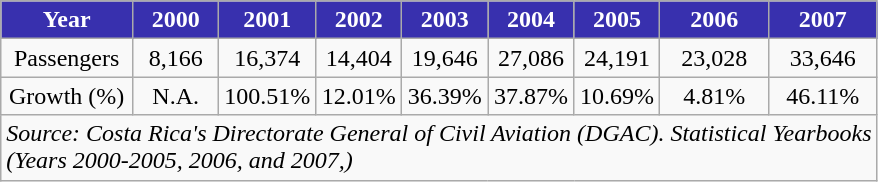<table class="sortable wikitable toccolours" style="text-align:center">
<tr>
<th style="background:#3830AE;color:white">Year</th>
<th style="background:#3830AE;color:white; width:50px">2000</th>
<th style="background:#3830AE;color:white; width:50px">2001</th>
<th style="background:#3830AE;color:white; width:50px">2002</th>
<th style="background:#3830AE;color:white; width:50px">2003</th>
<th style="background:#3830AE;color:white; width:50px">2004</th>
<th style="background:#3830AE;color:white; width:50px">2005</th>
<th style="background:#3830AE;color:white; width:65px">2006</th>
<th style="background:#3830AE;color:white; width:65px">2007</th>
</tr>
<tr>
<td>Passengers</td>
<td>8,166</td>
<td>16,374</td>
<td>14,404</td>
<td>19,646</td>
<td>27,086</td>
<td>24,191</td>
<td>23,028</td>
<td>33,646</td>
</tr>
<tr>
<td>Growth (%)</td>
<td>N.A.</td>
<td> 100.51%</td>
<td> 12.01%</td>
<td> 36.39%</td>
<td> 37.87%</td>
<td> 10.69%</td>
<td> 4.81%</td>
<td> 46.11%</td>
</tr>
<tr>
<td colspan="9" style="text-align:left;"><em>Source: Costa Rica's Directorate General of Civil Aviation (DGAC). Statistical Yearbooks<br>(Years 2000-2005, 2006, and 2007,)</em></td>
</tr>
</table>
